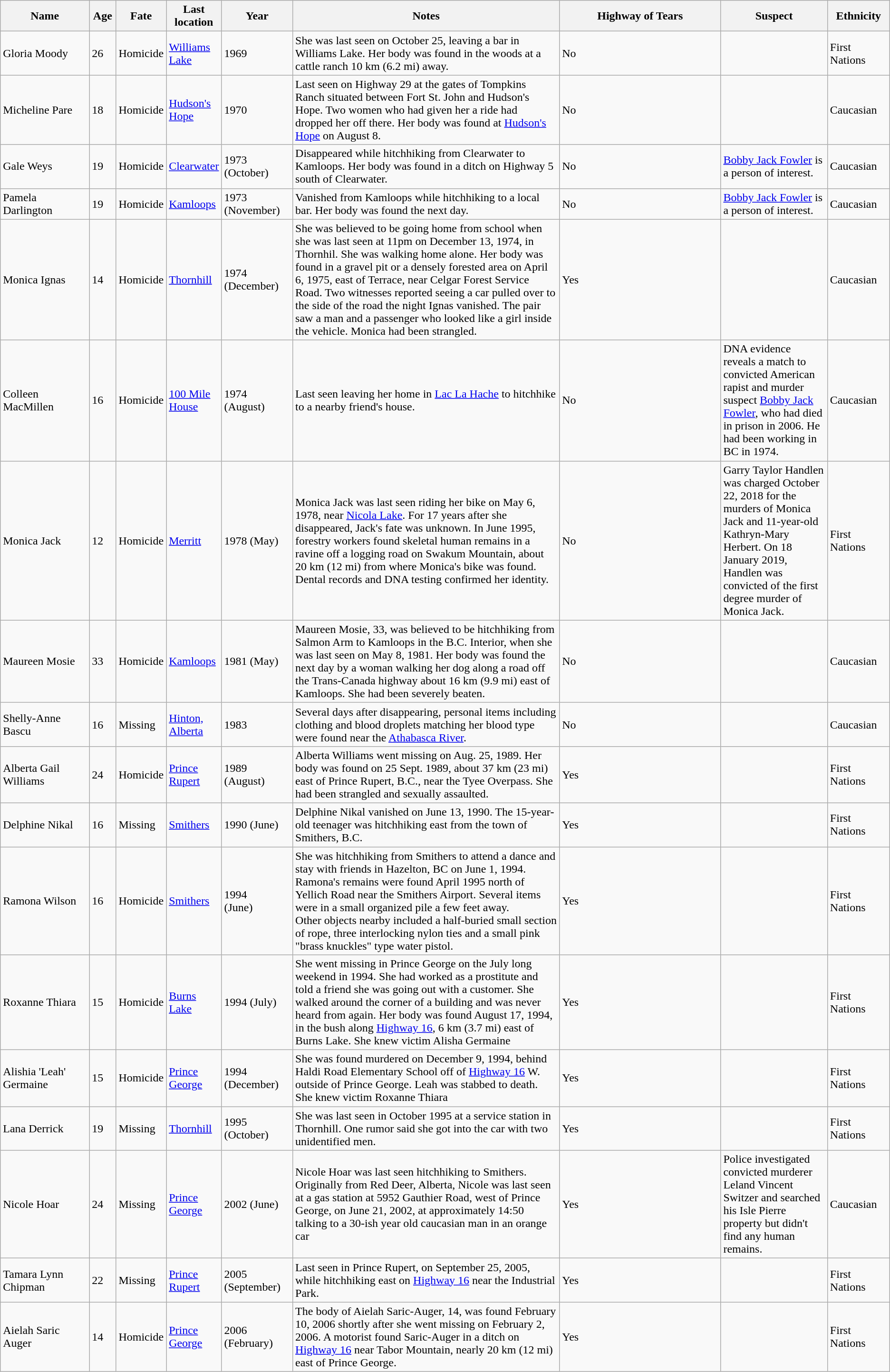<table class="wikitable sortable">
<tr>
<th width=10%>Name</th>
<th width=3%>Age</th>
<th width=5%>Fate</th>
<th width=5%>Last location</th>
<th width=8%>Year</th>
<th width=30%>Notes</th>
<th>Highway of Tears</th>
<th width=12%>Suspect</th>
<th width=7%>Ethnicity</th>
</tr>
<tr>
<td>Gloria Moody</td>
<td>26</td>
<td>Homicide</td>
<td><a href='#'>Williams Lake</a></td>
<td>1969</td>
<td>She was last seen on October 25, leaving a bar in Williams Lake. Her body was found in the woods at a cattle ranch 10 km (6.2 mi) away.</td>
<td>No</td>
<td></td>
<td>First Nations</td>
</tr>
<tr>
<td>Micheline Pare</td>
<td>18</td>
<td>Homicide</td>
<td><a href='#'>Hudson's Hope</a></td>
<td>1970</td>
<td>Last seen on Highway 29 at the gates of Tompkins Ranch situated between Fort St. John and Hudson's Hope. Two women who had given her a ride had dropped her off there. Her body was found at <a href='#'>Hudson's Hope</a> on August 8.</td>
<td>No</td>
<td></td>
<td>Caucasian</td>
</tr>
<tr>
<td>Gale Weys</td>
<td>19</td>
<td>Homicide</td>
<td><a href='#'>Clearwater</a></td>
<td>1973 (October)</td>
<td>Disappeared while hitchhiking from Clearwater to Kamloops. Her body was found in a ditch on Highway 5 south of Clearwater.</td>
<td>No</td>
<td><a href='#'>Bobby Jack Fowler</a> is a person of interest.</td>
<td>Caucasian</td>
</tr>
<tr>
<td>Pamela Darlington</td>
<td>19</td>
<td>Homicide</td>
<td><a href='#'>Kamloops</a></td>
<td>1973 (November)</td>
<td>Vanished from Kamloops while hitchhiking to a local bar. Her body was found the next day.</td>
<td>No</td>
<td><a href='#'>Bobby Jack Fowler</a> is a person of interest.</td>
<td>Caucasian</td>
</tr>
<tr>
<td>Monica Ignas</td>
<td>14</td>
<td>Homicide</td>
<td><a href='#'>Thornhill</a></td>
<td>1974 (December)</td>
<td>She was believed to be going home from school when she was last seen at 11pm on December 13, 1974, in Thornhil. She was walking home alone. Her body was found in a gravel pit or a densely forested area on April 6, 1975, east of Terrace, near Celgar Forest Service Road. Two witnesses reported seeing a car pulled over to the side of the road the night Ignas vanished. The pair saw a man and a passenger who looked like a girl inside the vehicle. Monica had been strangled.</td>
<td>Yes</td>
<td></td>
<td>Caucasian</td>
</tr>
<tr>
<td>Colleen MacMillen</td>
<td>16</td>
<td>Homicide</td>
<td><a href='#'>100 Mile House</a></td>
<td>1974 (August)</td>
<td>Last seen leaving her home in <a href='#'>Lac La Hache</a> to hitchhike to a nearby friend's house.</td>
<td>No</td>
<td>DNA evidence reveals a match to convicted American rapist and murder suspect <a href='#'>Bobby Jack Fowler</a>, who had died in prison in 2006. He had been working in BC in 1974.</td>
<td>Caucasian</td>
</tr>
<tr>
<td>Monica Jack</td>
<td>12</td>
<td>Homicide</td>
<td><a href='#'>Merritt</a></td>
<td>1978 (May)</td>
<td>Monica Jack was last seen riding her bike on May 6, 1978, near <a href='#'>Nicola Lake</a>.  For 17 years after she disappeared, Jack's fate was unknown. In June 1995, forestry workers found skeletal human remains in a ravine off a logging road on Swakum Mountain, about 20 km (12 mi) from where Monica's bike was found. Dental records and DNA testing confirmed her identity.</td>
<td>No</td>
<td>Garry Taylor Handlen was charged October 22, 2018 for the murders of Monica Jack and 11-year-old Kathryn-Mary Herbert.  On 18 January 2019, Handlen was convicted of the first degree murder of Monica Jack.</td>
<td>First Nations</td>
</tr>
<tr>
<td>Maureen Mosie</td>
<td>33</td>
<td>Homicide</td>
<td><a href='#'>Kamloops</a></td>
<td>1981 (May)</td>
<td>Maureen Mosie, 33, was believed to be hitchhiking from Salmon Arm to Kamloops in the B.C. Interior, when she was last seen on May 8, 1981. Her body was found the next day by a woman walking her dog along a road off the Trans-Canada highway about 16 km (9.9 mi) east of Kamloops. She had been severely beaten.</td>
<td>No</td>
<td></td>
<td>Caucasian</td>
</tr>
<tr>
<td>Shelly-Anne Bascu</td>
<td>16</td>
<td>Missing</td>
<td><a href='#'>Hinton, Alberta</a></td>
<td>1983</td>
<td>Several days after disappearing, personal items including clothing and blood droplets matching her blood type were found near the <a href='#'>Athabasca River</a>.</td>
<td>No</td>
<td></td>
<td>Caucasian</td>
</tr>
<tr>
<td>Alberta Gail Williams</td>
<td>24</td>
<td>Homicide</td>
<td><a href='#'>Prince Rupert</a></td>
<td>1989 (August)</td>
<td>Alberta Williams went missing on Aug. 25, 1989. Her body was found on 25 Sept. 1989, about 37 km (23 mi) east of Prince Rupert, B.C., near the Tyee Overpass. She had been strangled and sexually assaulted.</td>
<td>Yes</td>
<td></td>
<td>First Nations</td>
</tr>
<tr>
<td>Delphine Nikal</td>
<td>16</td>
<td>Missing</td>
<td><a href='#'>Smithers</a></td>
<td>1990 (June)</td>
<td>Delphine Nikal vanished on June 13, 1990. The 15-year-old teenager was hitchhiking east from the town of Smithers, B.C.</td>
<td>Yes</td>
<td></td>
<td>First Nations</td>
</tr>
<tr>
<td>Ramona Wilson</td>
<td>16</td>
<td>Homicide</td>
<td><a href='#'>Smithers</a></td>
<td>1994<br>(June)</td>
<td>She was hitchhiking from Smithers to attend a dance and stay with friends in Hazelton, BC on June 1, 1994. Ramona's remains were found April 1995 north of Yellich Road near the Smithers Airport. Several items were in a small organized pile a few feet away.<br>Other objects nearby included a half-buried small section of rope, three interlocking nylon ties and a small pink "brass knuckles" type water pistol.</td>
<td>Yes</td>
<td></td>
<td>First Nations</td>
</tr>
<tr>
<td>Roxanne Thiara</td>
<td>15</td>
<td>Homicide</td>
<td><a href='#'>Burns Lake</a></td>
<td>1994 (July)</td>
<td>She went missing in Prince George on the July long weekend in 1994. She had worked as a prostitute and told a friend she was going out with a customer. She walked around the corner of a building and was never heard from again. Her body was found August 17, 1994, in the bush along <a href='#'>Highway 16</a>, 6 km (3.7 mi) east of Burns Lake. She knew victim Alisha Germaine</td>
<td>Yes</td>
<td></td>
<td>First Nations</td>
</tr>
<tr>
<td>Alishia 'Leah' Germaine</td>
<td>15</td>
<td>Homicide</td>
<td><a href='#'>Prince George</a></td>
<td>1994 (December)</td>
<td>She was found murdered on December 9, 1994, behind Haldi Road Elementary School off of <a href='#'>Highway 16</a> W. outside of Prince George. Leah was stabbed to death. She knew victim Roxanne Thiara</td>
<td>Yes</td>
<td></td>
<td>First Nations</td>
</tr>
<tr>
<td>Lana Derrick</td>
<td>19</td>
<td>Missing</td>
<td><a href='#'>Thornhill</a></td>
<td>1995 (October)</td>
<td>She was last seen in October 1995 at a service station in Thornhill. One rumor said she got into the car with two unidentified men.</td>
<td>Yes</td>
<td></td>
<td>First Nations</td>
</tr>
<tr>
<td>Nicole Hoar</td>
<td>24</td>
<td>Missing</td>
<td><a href='#'>Prince George</a></td>
<td>2002 (June)</td>
<td>Nicole Hoar was last seen hitchhiking to Smithers. Originally from Red Deer, Alberta, Nicole was last seen at a gas station at 5952 Gauthier Road, west of Prince George, on June 21, 2002, at approximately 14:50 talking to a 30-ish year old caucasian man in an orange car</td>
<td>Yes</td>
<td>Police investigated convicted murderer Leland Vincent Switzer and searched his Isle Pierre property but didn't find any human remains.</td>
<td>Caucasian</td>
</tr>
<tr>
<td>Tamara Lynn Chipman</td>
<td>22</td>
<td>Missing</td>
<td><a href='#'>Prince Rupert</a></td>
<td>2005 (September)</td>
<td>Last seen in Prince Rupert, on September 25, 2005, while hitchhiking east on <a href='#'>Highway 16</a> near the Industrial Park.</td>
<td>Yes</td>
<td></td>
<td>First Nations</td>
</tr>
<tr>
<td>Aielah Saric Auger</td>
<td>14</td>
<td>Homicide</td>
<td><a href='#'>Prince George</a></td>
<td>2006 (February)</td>
<td>The body of Aielah Saric-Auger, 14, was found February 10, 2006 shortly after she went missing on February 2, 2006. A motorist found Saric-Auger in a ditch on <a href='#'>Highway 16</a> near Tabor Mountain, nearly 20 km (12 mi) east of Prince George.</td>
<td>Yes</td>
<td></td>
<td>First Nations</td>
</tr>
</table>
